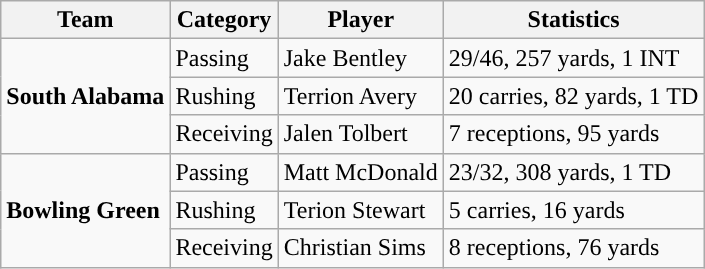<table class="wikitable" style="float: left;">
<tr>
<th>Team</th>
<th>Category</th>
<th>Player</th>
<th>Statistics</th>
</tr>
<tr>
<td rowspan=3><strong>South Alabama</strong></td>
<td>Passing</td>
<td>Jake Bentley</td>
<td>29/46, 257 yards, 1 INT</td>
</tr>
<tr>
<td>Rushing</td>
<td>Terrion Avery</td>
<td>20 carries, 82 yards, 1 TD</td>
</tr>
<tr>
<td>Receiving</td>
<td>Jalen Tolbert</td>
<td>7 receptions, 95 yards</td>
</tr>
<tr>
<td rowspan=3><strong>Bowling Green</strong></td>
<td>Passing</td>
<td>Matt McDonald</td>
<td>23/32, 308 yards, 1 TD</td>
</tr>
<tr>
<td>Rushing</td>
<td>Terion Stewart</td>
<td>5 carries, 16 yards</td>
</tr>
<tr>
<td>Receiving</td>
<td>Christian Sims</td>
<td>8 receptions, 76 yards</td>
</tr>
</table>
